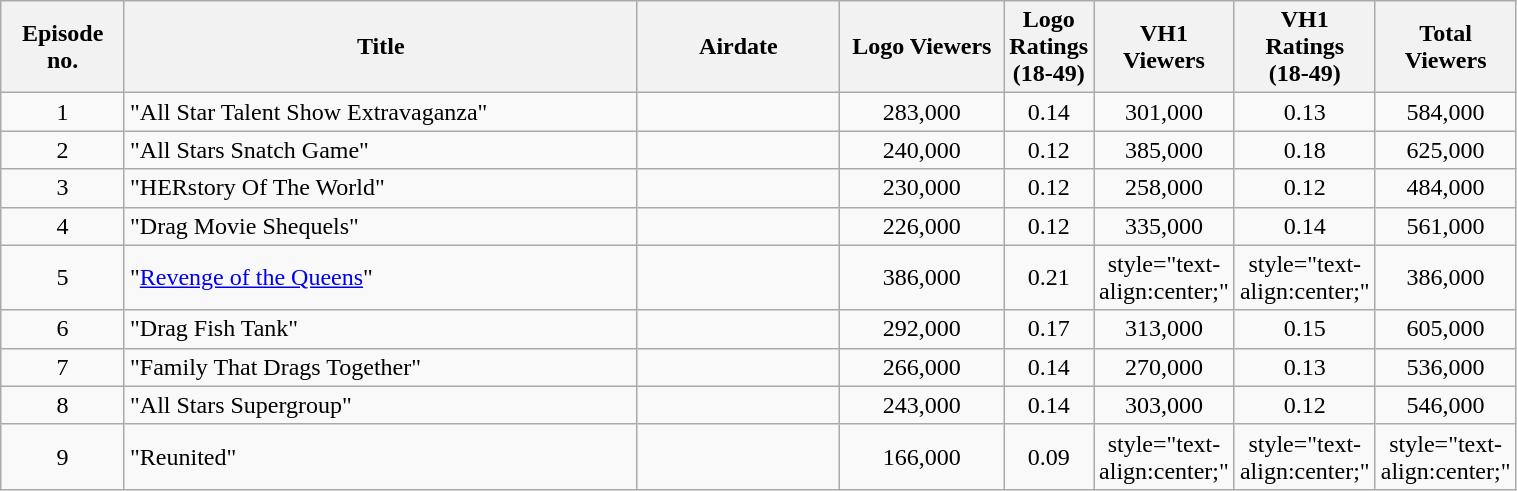<table class="wikitable sortable" style="text-align:center; width:80%">
<tr>
<th style="text-align:center; width:10%">Episode no.</th>
<th style="width:55%">Title</th>
<th style="width:20%">Airdate</th>
<th style="text-align:center; width:20%" data-sort-type="number">Logo Viewers<br></th>
<th style="text-align:center; width:20%" data-sort-type="number">Logo Ratings<br> (18-49)</th>
<th style="text-align:center; width:20%" data-sort-type="number">VH1 Viewers<br></th>
<th style="text-align:center; width:20%" data-sort-type="number">VH1 Ratings<br> (18-49)</th>
<th style="text-align:center; width:20%" data-sort-type="number">Total Viewers<br></th>
</tr>
<tr>
<td>1</td>
<td style="text-align:left;">"All Star Talent Show Extravaganza"</td>
<td style="text-align:left;"></td>
<td style="text-align:center;">283,000</td>
<td style="text-align:center;">0.14</td>
<td style="text-align:center;">301,000</td>
<td style="text-align:center;">0.13</td>
<td style="text-align:center;">584,000</td>
</tr>
<tr>
<td>2</td>
<td style="text-align:left;">"All Stars Snatch Game"</td>
<td style="text-align:left;"></td>
<td style="text-align:center;">240,000</td>
<td style="text-align:center;">0.12</td>
<td style="text-align:center;">385,000</td>
<td style="text-align:center;">0.18</td>
<td style="text-align:center;">625,000</td>
</tr>
<tr>
<td>3</td>
<td style="text-align:left;">"HERstory Of The World"</td>
<td style="text-align:left;"></td>
<td style="text-align:center;">230,000</td>
<td style="text-align:center;">0.12</td>
<td style="text-align:center;">258,000</td>
<td style="text-align:center;">0.12</td>
<td style="text-align:center;">484,000</td>
</tr>
<tr>
<td>4</td>
<td style="text-align:left;">"Drag Movie Shequels"</td>
<td style="text-align:left;"></td>
<td style="text-align:center;">226,000</td>
<td style="text-align:center;">0.12</td>
<td style="text-align:center;">335,000</td>
<td style="text-align:center;">0.14</td>
<td style="text-align:center;">561,000</td>
</tr>
<tr>
<td>5</td>
<td style="text-align:left;">"<a href='#'>Revenge of the Queens</a>"</td>
<td style="text-align:left;"></td>
<td style="text-align:center;">386,000</td>
<td style="text-align:center;">0.21</td>
<td>style="text-align:center;" </td>
<td>style="text-align:center;" </td>
<td style="text-align:center;">386,000</td>
</tr>
<tr>
<td>6</td>
<td style="text-align:left;">"Drag Fish Tank"</td>
<td style="text-align:left;"></td>
<td style="text-align:center;">292,000</td>
<td style="text-align:center;">0.17</td>
<td style="text-align:center;">313,000</td>
<td style="text-align:center;">0.15</td>
<td style="text-align:center;">605,000</td>
</tr>
<tr>
<td>7</td>
<td style="text-align:left;">"Family That Drags Together"</td>
<td style="text-align:left;"></td>
<td style="text-align:center;">266,000</td>
<td style="text-align:center;">0.14</td>
<td style="text-align:center;">270,000</td>
<td style="text-align:center;">0.13</td>
<td style="text-align:center;">536,000</td>
</tr>
<tr>
<td>8</td>
<td style="text-align:left;">"All Stars Supergroup"</td>
<td style="text-align:left;"></td>
<td style="text-align:center;">243,000</td>
<td style="text-align:center;">0.14</td>
<td style="text-align:center;">303,000</td>
<td style="text-align:center;">0.12</td>
<td style="text-align:center;">546,000</td>
</tr>
<tr>
<td>9</td>
<td style="text-align:left;">"Reunited"</td>
<td style="text-align:left;"></td>
<td style="text-align:center;">166,000</td>
<td style="text-align:center;">0.09</td>
<td>style="text-align:center;" </td>
<td>style="text-align:center;" </td>
<td>style="text-align:center;" </td>
</tr>
</table>
